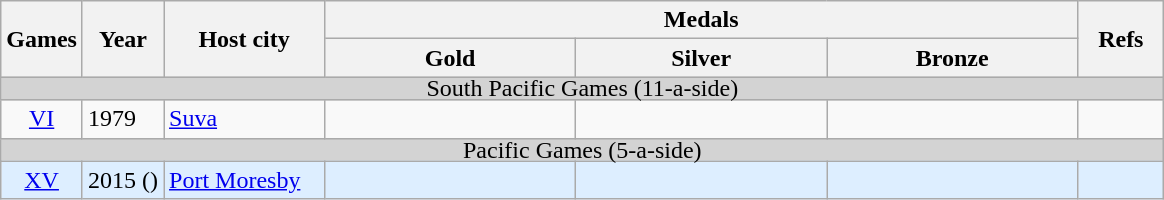<table class=wikitable style="text-align:left">
<tr>
<th rowspan="2">Games</th>
<th rowspan="2">Year</th>
<th rowspan="2" width=100>Host city </th>
<th colspan="3">Medals</th>
<th rowspan="2" width=50>Refs</th>
</tr>
<tr>
<th width=160>Gold</th>
<th width=160>Silver</th>
<th width=160>Bronze</th>
</tr>
<tr bgcolor=lightgrey>
<td colspan="7" align=center style="line-height:8px;"><span>South Pacific Games (11-a-side)</span></td>
</tr>
<tr>
<td align=center><a href='#'>VI</a></td>
<td>1979</td>
<td><a href='#'>Suva</a></td>
<td></td>
<td></td>
<td></td>
<td align=center> </td>
</tr>
<tr bgcolor=lightgrey>
<td colspan="7" align=center style="line-height:8px;"><span>Pacific Games (5-a-side)</span> </td>
</tr>
<tr bgcolor=#ddeeff>
<td align=center><a href='#'>XV</a></td>
<td>2015 ()</td>
<td><a href='#'>Port Moresby</a> </td>
<td></td>
<td></td>
<td></td>
<td align=center></td>
</tr>
</table>
